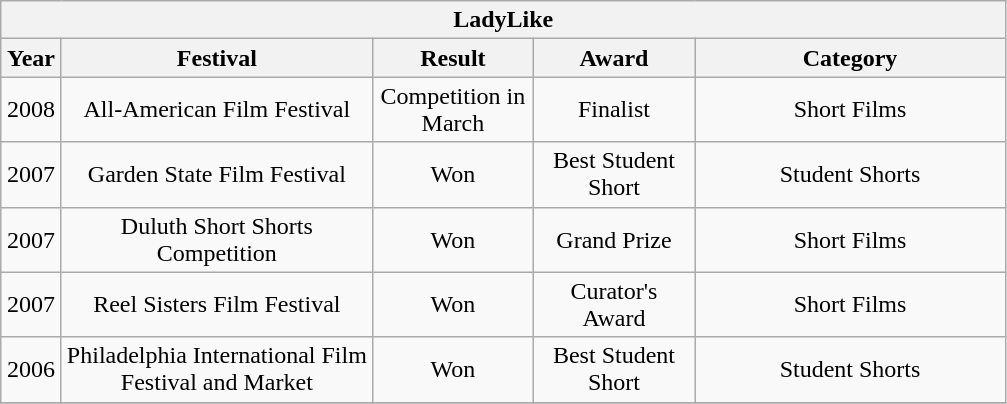<table class="wikitable">
<tr>
<th colspan="5" align="center">LadyLike</th>
</tr>
<tr>
<th width="33">Year</th>
<th width="200">Festival</th>
<th width="100">Result</th>
<th width="100">Award</th>
<th width="200">Category</th>
</tr>
<tr>
<td align="center">2008</td>
<td align="center">All-American Film Festival </td>
<td align="center">Competition in March</td>
<td align="center">Finalist</td>
<td align="center">Short Films</td>
</tr>
<tr>
<td align="center">2007</td>
<td align="center">Garden State Film Festival </td>
<td align="center">Won</td>
<td align="center">Best Student Short</td>
<td align="center">Student Shorts</td>
</tr>
<tr>
<td align="center">2007</td>
<td align="center">Duluth Short Shorts Competition</td>
<td align="center">Won</td>
<td align="center">Grand Prize</td>
<td align="center">Short Films</td>
</tr>
<tr>
<td align="center">2007</td>
<td align="center">Reel Sisters Film Festival </td>
<td align="center">Won</td>
<td align="center">Curator's Award</td>
<td align="center">Short Films</td>
</tr>
<tr>
<td align="center">2006</td>
<td align="center">Philadelphia International Film Festival and Market </td>
<td align="center">Won</td>
<td align="center">Best Student Short</td>
<td align="center">Student Shorts</td>
</tr>
<tr>
</tr>
</table>
